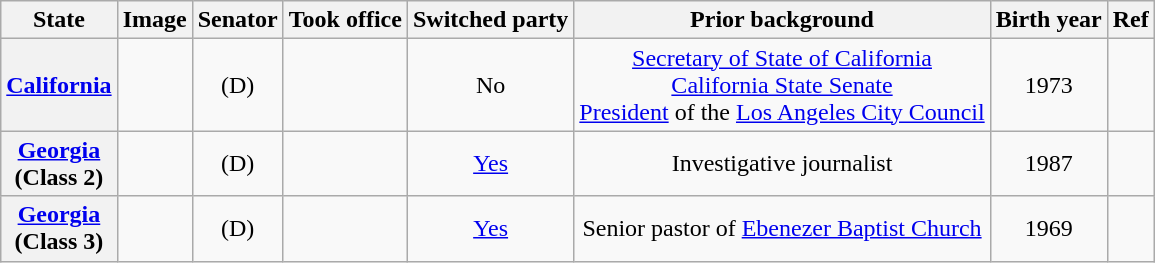<table class="sortable wikitable" style="text-align:center">
<tr>
<th>State</th>
<th>Image</th>
<th>Senator</th>
<th>Took office</th>
<th>Switched party</th>
<th>Prior background</th>
<th>Birth year</th>
<th>Ref</th>
</tr>
<tr>
<th><a href='#'>California</a></th>
<td></td>
<td> (D)</td>
<td></td>
<td>No<br></td>
<td><a href='#'>Secretary of State of California</a><br><a href='#'>California State Senate</a><br><a href='#'>President</a> of the <a href='#'>Los Angeles City Council</a></td>
<td>1973</td>
<td></td>
</tr>
<tr>
<th><a href='#'>Georgia</a><br>(Class 2)</th>
<td></td>
<td> (D)</td>
<td></td>
<td><a href='#'>Yes</a><br></td>
<td>Investigative journalist</td>
<td>1987</td>
<td></td>
</tr>
<tr>
<th><a href='#'>Georgia</a><br>(Class 3)</th>
<td></td>
<td> (D)</td>
<td></td>
<td><a href='#'>Yes</a><br></td>
<td>Senior pastor of <a href='#'>Ebenezer Baptist Church</a></td>
<td>1969</td>
<td></td>
</tr>
</table>
